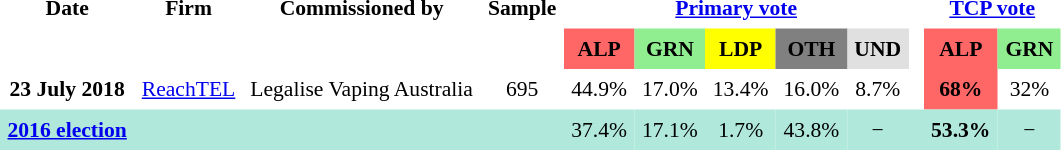<table class="toccolours" cellpadding="5" cellspacing="0" style="float:left; margin-right:.5em; margin-top:.4em; font-size:90%;">
<tr>
</tr>
<tr>
<th style="background:#; text-align:center;">Date</th>
<th style="background:#; text-align:center;">Firm</th>
<th style="background:#; text-align:center;">Commissioned by</th>
<th style="background:#; text-align:center;">Sample</th>
<th style="background:#; text-align:center;" colspan="5"><a href='#'>Primary vote</a></th>
<th style="background:#; text-align:center;"></th>
<th style="background:#; text-align:center;" colspan="2"><a href='#'>TCP vote</a></th>
</tr>
<tr>
<th style="background:#; text-align:center;"></th>
<th style="background:#; text-align:center;"></th>
<th style="background:#; text-align:center;"></th>
<th style="background:#; text-align:center;"></th>
<th style="background:#f66; text-align:center;">ALP</th>
<th style="background:#90ee90; text-align:center;">GRN</th>
<th style="background:yellow; text-align:center;">LDP</th>
<th style="background:gray; text-align:center;">OTH</th>
<th style="background:#E0E0E0; text-align:center;">UND</th>
<th style="background:#FFFFFF; text-align:center;"></th>
<th style="background:#f66; text-align:center;">ALP</th>
<th style="background:#90ee90; text-align:center;">GRN</th>
</tr>
<tr>
<th style="text-align:center;" bgcolor="">23 July 2018</th>
<td style="text-align:center;" bgcolor=""><a href='#'>ReachTEL</a></td>
<td style="text-align:center;" bgcolor="">Legalise Vaping Australia</td>
<td style="text-align:center;" bgcolor="">695</td>
<td width="" style="text-align:center; background:#;">44.9%</td>
<td width="" style="text-align:center; background:#;">17.0%</td>
<td width="" style="text-align:center; background:#;">13.4%</td>
<td width="" style="text-align:center; background:#;">16.0%</td>
<td width="" style="text-align:center; background:#;">8.7%</td>
<td width="" style="text-align:center; background:#;"></td>
<td width="" style="text-align:center; background:#f66;"><strong>68%</strong></td>
<td width="" style="text-align:center; background:#;">32%</td>
</tr>
<tr>
<th style="text-align:center; background:#b0e9db;"><strong><a href='#'>2016 election</a></strong></th>
<td width="" style="text-align:center; background:#b0e9db;"></td>
<td width="" style="text-align:center; background:#b0e9db;"></td>
<td width="" style="text-align:center; background:#b0e9db;"></td>
<td width="" style="text-align:center; background:#b0e9db;">37.4%</td>
<td width="" style="text-align:center; background:#b0e9db;">17.1%</td>
<td width="" style="text-align:center; background:#b0e9db;">1.7%</td>
<td width="" style="text-align:center; background:#b0e9db;">43.8%</td>
<td width="" style="text-align:center; background:#b0e9db;">−</td>
<td width="" style="text-align:center; background:#b0e9db;"></td>
<td width="" style="text-align:center; background:#b0e9db;"><strong>53.3%</strong></td>
<td width="" style="text-align:center; background:#b0e9db;">−</td>
</tr>
</table>
